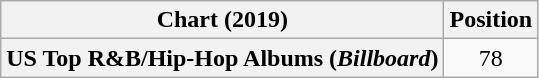<table class="wikitable plainrowheaders" style="text-align:center">
<tr>
<th scope="col">Chart (2019)</th>
<th scope="col">Position</th>
</tr>
<tr>
<th scope="row">US Top R&B/Hip-Hop Albums (<em>Billboard</em>)</th>
<td>78</td>
</tr>
</table>
